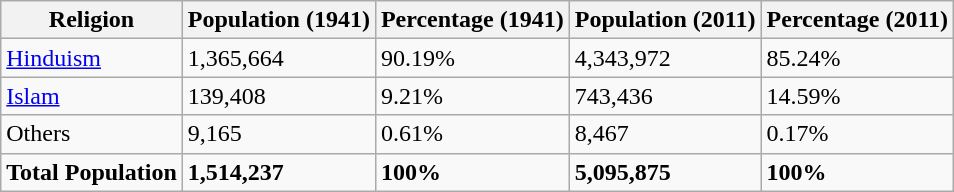<table class="wikitable sortable">
<tr>
<th>Religion</th>
<th>Population (1941)</th>
<th>Percentage (1941)</th>
<th>Population (2011)</th>
<th>Percentage (2011)</th>
</tr>
<tr>
<td><a href='#'>Hinduism</a> </td>
<td>1,365,664</td>
<td>90.19%</td>
<td>4,343,972</td>
<td>85.24%</td>
</tr>
<tr>
<td><a href='#'>Islam</a> </td>
<td>139,408</td>
<td>9.21%</td>
<td>743,436</td>
<td>14.59%</td>
</tr>
<tr>
<td>Others </td>
<td>9,165</td>
<td>0.61%</td>
<td>8,467</td>
<td>0.17%</td>
</tr>
<tr>
<td><strong>Total Population</strong></td>
<td><strong>1,514,237</strong></td>
<td><strong>100%</strong></td>
<td><strong>5,095,875</strong></td>
<td><strong>100%</strong></td>
</tr>
</table>
